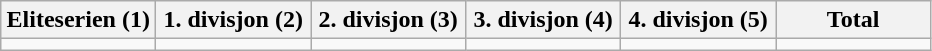<table class="wikitable">
<tr>
<th width="16.6%">Eliteserien (1)</th>
<th width="16.6%">1. divisjon (2)</th>
<th width="16.6%">2. divisjon (3)</th>
<th width="16.6%">3. divisjon (4)</th>
<th width="16.6%">4. divisjon (5)</th>
<th width="16.6%">Total</th>
</tr>
<tr>
<td></td>
<td></td>
<td></td>
<td></td>
<td></td>
<td></td>
</tr>
</table>
